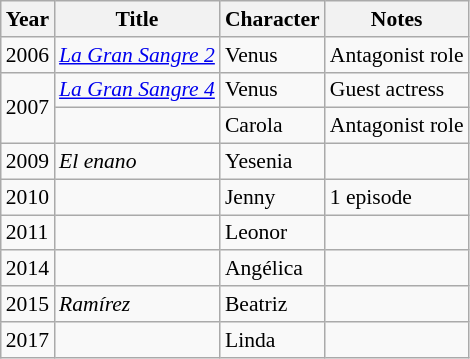<table class="wikitable" style="font-size:90%;">
<tr>
<th>Year</th>
<th>Title</th>
<th>Character</th>
<th>Notes</th>
</tr>
<tr>
<td>2006</td>
<td><em><a href='#'>La Gran Sangre 2</a></em></td>
<td>Venus</td>
<td>Antagonist role</td>
</tr>
<tr>
<td rowspan=2>2007</td>
<td><em><a href='#'>La Gran Sangre 4</a></em></td>
<td>Venus</td>
<td>Guest actress</td>
</tr>
<tr>
<td><em></em></td>
<td>Carola</td>
<td>Antagonist role</td>
</tr>
<tr>
<td>2009</td>
<td><em>El enano</em></td>
<td>Yesenia</td>
<td></td>
</tr>
<tr>
<td>2010</td>
<td><em></em></td>
<td>Jenny</td>
<td>1 episode</td>
</tr>
<tr>
<td>2011</td>
<td><em></em></td>
<td>Leonor</td>
<td></td>
</tr>
<tr>
<td>2014</td>
<td><em></em></td>
<td>Angélica</td>
<td></td>
</tr>
<tr>
<td>2015</td>
<td><em>Ramírez</em></td>
<td>Beatriz</td>
<td></td>
</tr>
<tr>
<td>2017</td>
<td><em></em></td>
<td>Linda</td>
<td></td>
</tr>
</table>
